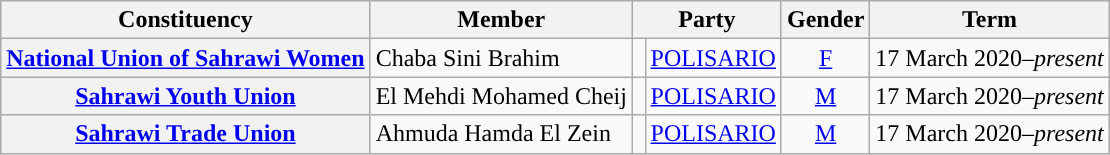<table class="wikitable">
<tr valign=bottom>
<th>Constituency</th>
<th>Member</th>
<th colspan="2">Party</th>
<th>Gender</th>
<th>Term</th>
</tr>
<tr>
<th><a href='#'>National Union of Sahrawi Women</a></th>
<td>Chaba Sini Brahim</td>
<td width="1"></td>
<td><a href='#'>POLISARIO</a></td>
<td align="center"><a href='#'>F</a></td>
<td>17 March 2020–<em>present</em></td>
</tr>
<tr>
<th><a href='#'>Sahrawi Youth Union</a></th>
<td>El Mehdi Mohamed Cheij</td>
<td width="1"></td>
<td><a href='#'>POLISARIO</a></td>
<td align="center"><a href='#'>M</a></td>
<td>17 March 2020–<em>present</em></td>
</tr>
<tr>
<th><a href='#'>Sahrawi Trade Union</a></th>
<td>Ahmuda Hamda El Zein</td>
<td width="1"></td>
<td><a href='#'>POLISARIO</a></td>
<td align="center"><a href='#'>M</a></td>
<td>17 March 2020–<em>present</em></td>
</tr>
</table>
